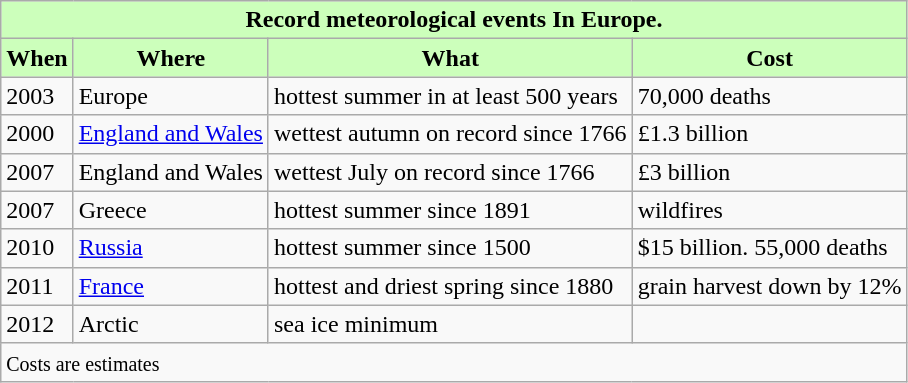<table class="wikitable">
<tr>
<th colspan="4"  style="text-align:center; background:#cfb;">Record meteorological events In Europe.</th>
</tr>
<tr>
<th style="background:#cfb;">When</th>
<th style="background:#cfb;">Where</th>
<th style="background:#cfb;">What</th>
<th style="background:#cfb;">Cost</th>
</tr>
<tr style="text-align:left;">
<td>2003</td>
<td style="text-align:left;">Europe</td>
<td style="text-align:left;">hottest summer in at least 500 years</td>
<td style="text-align:left;">70,000 deaths</td>
</tr>
<tr>
<td style="text-align:left;">2000</td>
<td style="text-align:left;"><a href='#'>England and Wales</a></td>
<td style="text-align:left;">wettest autumn on record since 1766</td>
<td style="text-align:left;">£1.3 billion</td>
</tr>
<tr style="text-align:left;">
<td>2007</td>
<td style="text-align:left;">England and Wales</td>
<td style="text-align:left;">wettest July on record since 1766</td>
<td style="text-align:left;">£3 billion</td>
</tr>
<tr style="text-align:left;">
<td>2007</td>
<td style="text-align:left;">Greece</td>
<td style="text-align:left;">hottest summer since 1891</td>
<td style="text-align:left;">wildfires</td>
</tr>
<tr>
<td style="text-align:left;">2010</td>
<td style="text-align:left;"><a href='#'>Russia</a></td>
<td style="text-align:left;">hottest summer since 1500</td>
<td style="text-align:left;">$15 billion. 55,000 deaths</td>
</tr>
<tr>
<td style="text-align:left;">2011</td>
<td style="text-align:left;"><a href='#'>France</a></td>
<td style="text-align:left;">hottest and driest spring since 1880</td>
<td style="text-align:left;">grain harvest down by 12%</td>
</tr>
<tr style="text-align:left;">
<td>2012</td>
<td style="text-align:left;">Arctic</td>
<td style="text-align:left;">sea ice minimum</td>
<td style="text-align:left;"></td>
</tr>
<tr>
<td colspan="4" style="text-align:left;"><small>Costs are estimates </small></td>
</tr>
</table>
